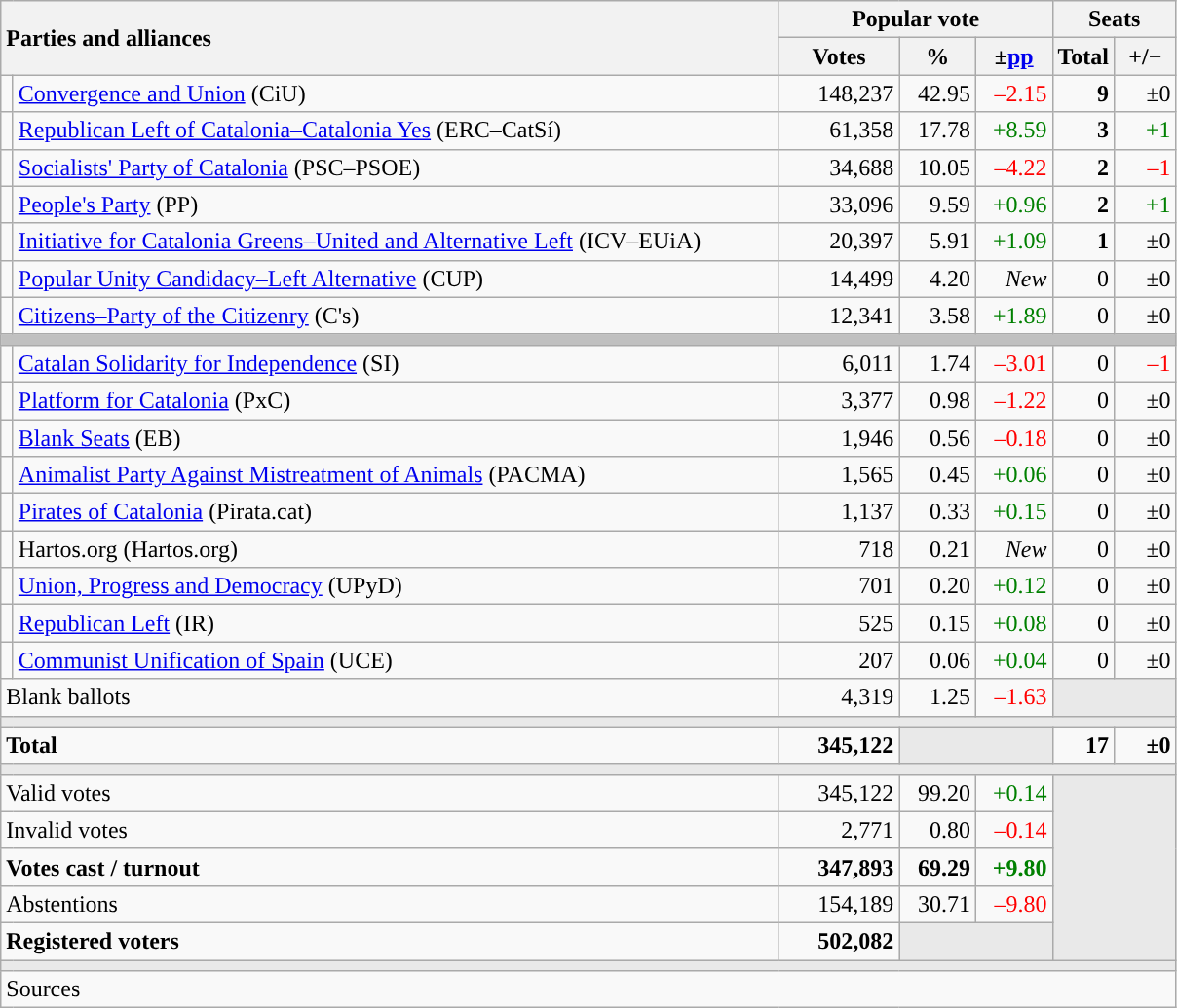<table class="wikitable" style="text-align:right;">
<tr>
<th style="text-align:left;" rowspan="2" colspan="2" width="525">Parties and alliances</th>
<th colspan="3">Popular vote</th>
<th colspan="2">Seats</th>
</tr>
<tr>
<th width="75">Votes</th>
<th width="45">%</th>
<th width="45">±<a href='#'>pp</a></th>
<th width="35">Total</th>
<th width="35">+/−</th>
</tr>
<tr>
<td width="1" style="color:inherit;background:"></td>
<td align="left"><a href='#'>Convergence and Union</a> (CiU)</td>
<td>148,237</td>
<td>42.95</td>
<td style="color:red;">–2.15</td>
<td><strong>9</strong></td>
<td>±0</td>
</tr>
<tr>
<td style="color:inherit;background:"></td>
<td align="left"><a href='#'>Republican Left of Catalonia–Catalonia Yes</a> (ERC–CatSí)</td>
<td>61,358</td>
<td>17.78</td>
<td style="color:green;">+8.59</td>
<td><strong>3</strong></td>
<td style="color:green;">+1</td>
</tr>
<tr>
<td style="color:inherit;background:"></td>
<td align="left"><a href='#'>Socialists' Party of Catalonia</a> (PSC–PSOE)</td>
<td>34,688</td>
<td>10.05</td>
<td style="color:red;">–4.22</td>
<td><strong>2</strong></td>
<td style="color:red;">–1</td>
</tr>
<tr>
<td style="color:inherit;background:"></td>
<td align="left"><a href='#'>People's Party</a> (PP)</td>
<td>33,096</td>
<td>9.59</td>
<td style="color:green;">+0.96</td>
<td><strong>2</strong></td>
<td style="color:green;">+1</td>
</tr>
<tr>
<td style="color:inherit;background:"></td>
<td align="left"><a href='#'>Initiative for Catalonia Greens–United and Alternative Left</a> (ICV–EUiA)</td>
<td>20,397</td>
<td>5.91</td>
<td style="color:green;">+1.09</td>
<td><strong>1</strong></td>
<td>±0</td>
</tr>
<tr>
<td style="color:inherit;background:"></td>
<td align="left"><a href='#'>Popular Unity Candidacy–Left Alternative</a> (CUP)</td>
<td>14,499</td>
<td>4.20</td>
<td><em>New</em></td>
<td>0</td>
<td>±0</td>
</tr>
<tr>
<td style="color:inherit;background:"></td>
<td align="left"><a href='#'>Citizens–Party of the Citizenry</a> (C's)</td>
<td>12,341</td>
<td>3.58</td>
<td style="color:green;">+1.89</td>
<td>0</td>
<td>±0</td>
</tr>
<tr>
<td colspan="7" bgcolor="#C0C0C0"></td>
</tr>
<tr>
<td style="color:inherit;background:"></td>
<td align="left"><a href='#'>Catalan Solidarity for Independence</a> (SI)</td>
<td>6,011</td>
<td>1.74</td>
<td style="color:red;">–3.01</td>
<td>0</td>
<td style="color:red;">–1</td>
</tr>
<tr>
<td style="color:inherit;background:"></td>
<td align="left"><a href='#'>Platform for Catalonia</a> (PxC)</td>
<td>3,377</td>
<td>0.98</td>
<td style="color:red;">–1.22</td>
<td>0</td>
<td>±0</td>
</tr>
<tr>
<td style="color:inherit;background:"></td>
<td align="left"><a href='#'>Blank Seats</a> (EB)</td>
<td>1,946</td>
<td>0.56</td>
<td style="color:red;">–0.18</td>
<td>0</td>
<td>±0</td>
</tr>
<tr>
<td style="color:inherit;background:"></td>
<td align="left"><a href='#'>Animalist Party Against Mistreatment of Animals</a> (PACMA)</td>
<td>1,565</td>
<td>0.45</td>
<td style="color:green;">+0.06</td>
<td>0</td>
<td>±0</td>
</tr>
<tr>
<td style="color:inherit;background:"></td>
<td align="left"><a href='#'>Pirates of Catalonia</a> (Pirata.cat)</td>
<td>1,137</td>
<td>0.33</td>
<td style="color:green;">+0.15</td>
<td>0</td>
<td>±0</td>
</tr>
<tr>
<td style="color:inherit;background:"></td>
<td align="left">Hartos.org (Hartos.org)</td>
<td>718</td>
<td>0.21</td>
<td><em>New</em></td>
<td>0</td>
<td>±0</td>
</tr>
<tr>
<td style="color:inherit;background:"></td>
<td align="left"><a href='#'>Union, Progress and Democracy</a> (UPyD)</td>
<td>701</td>
<td>0.20</td>
<td style="color:green;">+0.12</td>
<td>0</td>
<td>±0</td>
</tr>
<tr>
<td style="color:inherit;background:"></td>
<td align="left"><a href='#'>Republican Left</a> (IR)</td>
<td>525</td>
<td>0.15</td>
<td style="color:green;">+0.08</td>
<td>0</td>
<td>±0</td>
</tr>
<tr>
<td style="color:inherit;background:"></td>
<td align="left"><a href='#'>Communist Unification of Spain</a> (UCE)</td>
<td>207</td>
<td>0.06</td>
<td style="color:green;">+0.04</td>
<td>0</td>
<td>±0</td>
</tr>
<tr>
<td align="left" colspan="2">Blank ballots</td>
<td>4,319</td>
<td>1.25</td>
<td style="color:red;">–1.63</td>
<td bgcolor="#E9E9E9" colspan="2"></td>
</tr>
<tr>
<td colspan="7" bgcolor="#E9E9E9"></td>
</tr>
<tr style="font-weight:bold;">
<td align="left" colspan="2">Total</td>
<td>345,122</td>
<td bgcolor="#E9E9E9" colspan="2"></td>
<td>17</td>
<td>±0</td>
</tr>
<tr>
<td colspan="7" bgcolor="#E9E9E9"></td>
</tr>
<tr>
<td align="left" colspan="2">Valid votes</td>
<td>345,122</td>
<td>99.20</td>
<td style="color:green;">+0.14</td>
<td bgcolor="#E9E9E9" colspan="2" rowspan="5"></td>
</tr>
<tr>
<td align="left" colspan="2">Invalid votes</td>
<td>2,771</td>
<td>0.80</td>
<td style="color:red;">–0.14</td>
</tr>
<tr style="font-weight:bold;">
<td align="left" colspan="2">Votes cast / turnout</td>
<td>347,893</td>
<td>69.29</td>
<td style="color:green;">+9.80</td>
</tr>
<tr>
<td align="left" colspan="2">Abstentions</td>
<td>154,189</td>
<td>30.71</td>
<td style="color:red;">–9.80</td>
</tr>
<tr style="font-weight:bold;">
<td align="left" colspan="2">Registered voters</td>
<td>502,082</td>
<td bgcolor="#E9E9E9" colspan="2"></td>
</tr>
<tr>
<td colspan="7" bgcolor="#E9E9E9"></td>
</tr>
<tr>
<td align="left" colspan="7">Sources</td>
</tr>
</table>
